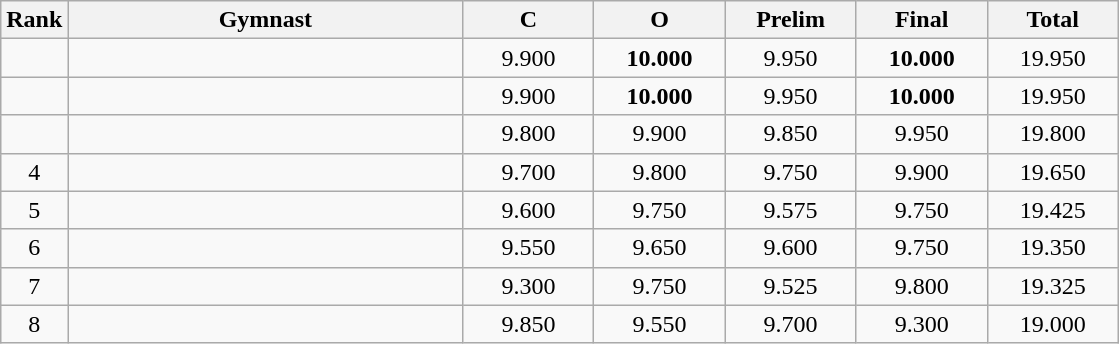<table class="wikitable" style="text-align:center">
<tr>
<th>Rank</th>
<th style="width:16em">Gymnast</th>
<th style="width:5em">C</th>
<th style="width:5em">O</th>
<th style="width:5em">Prelim</th>
<th style="width:5em">Final</th>
<th style="width:5em">Total</th>
</tr>
<tr>
<td></td>
<td align=left></td>
<td>9.900</td>
<td><strong>10.000</strong></td>
<td>9.950</td>
<td><strong>10.000</strong></td>
<td>19.950</td>
</tr>
<tr>
<td></td>
<td align=left></td>
<td>9.900</td>
<td><strong>10.000</strong></td>
<td>9.950</td>
<td><strong>10.000</strong></td>
<td>19.950</td>
</tr>
<tr>
<td></td>
<td align=left></td>
<td>9.800</td>
<td>9.900</td>
<td>9.850</td>
<td>9.950</td>
<td>19.800</td>
</tr>
<tr>
<td>4</td>
<td align=left></td>
<td>9.700</td>
<td>9.800</td>
<td>9.750</td>
<td>9.900</td>
<td>19.650</td>
</tr>
<tr>
<td>5</td>
<td align=left></td>
<td>9.600</td>
<td>9.750</td>
<td>9.575</td>
<td>9.750</td>
<td>19.425</td>
</tr>
<tr>
<td>6</td>
<td align=left></td>
<td>9.550</td>
<td>9.650</td>
<td>9.600</td>
<td>9.750</td>
<td>19.350</td>
</tr>
<tr>
<td>7</td>
<td align=left></td>
<td>9.300</td>
<td>9.750</td>
<td>9.525</td>
<td>9.800</td>
<td>19.325</td>
</tr>
<tr>
<td>8</td>
<td align=left></td>
<td>9.850</td>
<td>9.550</td>
<td>9.700</td>
<td>9.300</td>
<td>19.000</td>
</tr>
</table>
